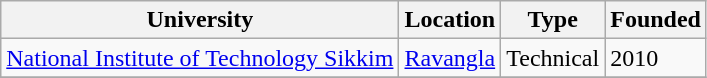<table class="wikitable">
<tr>
<th>University</th>
<th>Location</th>
<th>Type</th>
<th>Founded</th>
</tr>
<tr>
<td><a href='#'>National Institute of Technology Sikkim</a></td>
<td><a href='#'>Ravangla</a></td>
<td>Technical</td>
<td>2010</td>
</tr>
<tr>
</tr>
</table>
